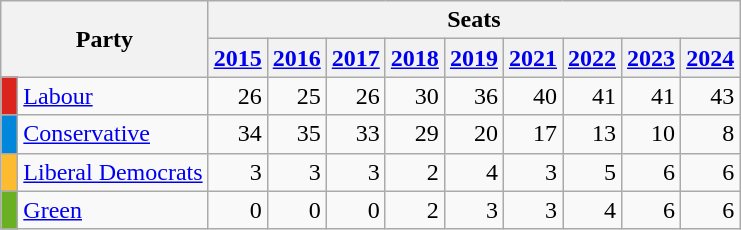<table class="wikitable">
<tr>
<th colspan="2" rowspan="2">Party</th>
<th colspan="9">Seats</th>
</tr>
<tr>
<th><a href='#'>2015</a></th>
<th><a href='#'>2016</a></th>
<th><a href='#'>2017</a></th>
<th><a href='#'>2018</a></th>
<th><a href='#'>2019</a></th>
<th><a href='#'>2021</a></th>
<th><a href='#'>2022</a></th>
<th><a href='#'>2023</a></th>
<th><a href='#'>2024</a></th>
</tr>
<tr>
<td style="background:#DC241F"> </td>
<td><a href='#'>Labour</a></td>
<td style="text-align: right">26</td>
<td style="text-align: right">25</td>
<td style="text-align: right">26</td>
<td style="text-align: right">30</td>
<td style="text-align: right">36</td>
<td style="text-align: right">40</td>
<td style="text-align: right">41</td>
<td style="text-align: right">41</td>
<td style="text-align: right">43</td>
</tr>
<tr>
<td style="background:#0087DC"> </td>
<td><a href='#'>Conservative</a></td>
<td style="text-align: right">34</td>
<td style="text-align: right">35</td>
<td style="text-align: right">33</td>
<td style="text-align: right">29</td>
<td style="text-align: right">20</td>
<td style="text-align: right">17</td>
<td style="text-align: right">13</td>
<td style="text-align: right">10</td>
<td style="text-align: right">8</td>
</tr>
<tr>
<td style="background:#FDBB30"> </td>
<td><a href='#'>Liberal Democrats</a></td>
<td style="text-align: right">3</td>
<td style="text-align: right">3</td>
<td style="text-align: right">3</td>
<td style="text-align: right">2</td>
<td style="text-align: right">4</td>
<td style="text-align: right">3</td>
<td style="text-align: right">5</td>
<td style="text-align: right">6</td>
<td style="text-align: right">6</td>
</tr>
<tr>
<td style="background:#6AB023"> </td>
<td><a href='#'>Green</a></td>
<td style="text-align: right">0</td>
<td style="text-align: right">0</td>
<td style="text-align: right">0</td>
<td style="text-align: right">2</td>
<td style="text-align: right">3</td>
<td style="text-align: right">3</td>
<td style="text-align: right">4</td>
<td style="text-align: right">6</td>
<td style="text-align: right">6</td>
</tr>
</table>
